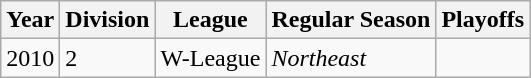<table class="wikitable">
<tr>
<th>Year</th>
<th>Division</th>
<th>League</th>
<th>Regular Season</th>
<th>Playoffs</th>
</tr>
<tr>
<td>2010</td>
<td>2</td>
<td>W-League</td>
<td><em>Northeast</em></td>
<td></td>
</tr>
</table>
